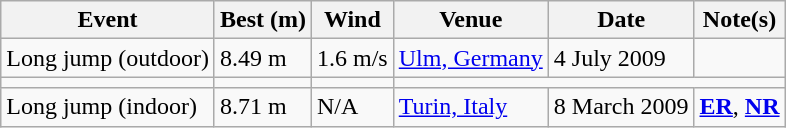<table class="wikitable">
<tr>
<th>Event</th>
<th>Best (m)</th>
<th>Wind</th>
<th>Venue</th>
<th>Date</th>
<th>Note(s)</th>
</tr>
<tr>
<td>Long jump (outdoor)</td>
<td>8.49 m</td>
<td>1.6 m/s</td>
<td><a href='#'>Ulm, Germany</a></td>
<td>4 July 2009</td>
<td></td>
</tr>
<tr>
<td></td>
<td></td>
<td></td>
</tr>
<tr>
<td>Long jump (indoor)</td>
<td>8.71 m</td>
<td>N/A</td>
<td><a href='#'>Turin, Italy</a></td>
<td>8 March 2009</td>
<td><strong><a href='#'>ER</a></strong>, <strong><a href='#'>NR</a></strong></td>
</tr>
</table>
